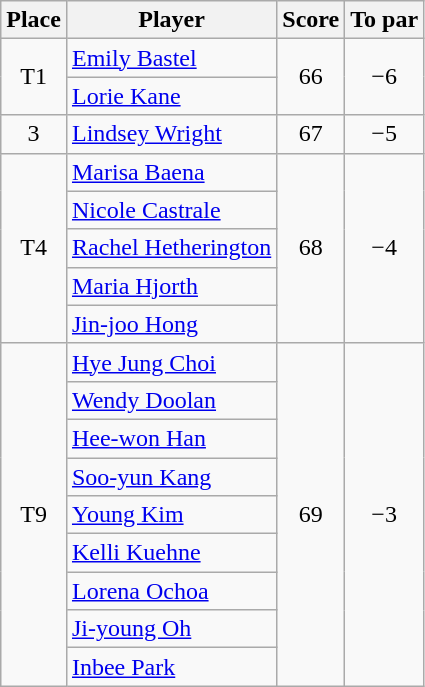<table class="wikitable">
<tr>
<th>Place</th>
<th>Player</th>
<th>Score</th>
<th>To par</th>
</tr>
<tr>
<td rowspan="2" align=center>T1</td>
<td> <a href='#'>Emily Bastel</a></td>
<td rowspan="2" align=center>66</td>
<td rowspan="2" align=center>−6</td>
</tr>
<tr>
<td> <a href='#'>Lorie Kane</a></td>
</tr>
<tr>
<td align=center>3</td>
<td> <a href='#'>Lindsey Wright</a></td>
<td align=center>67</td>
<td align=center>−5</td>
</tr>
<tr>
<td rowspan="5" align=center>T4</td>
<td> <a href='#'>Marisa Baena</a></td>
<td rowspan="5" align=center>68</td>
<td rowspan="5" align=center>−4</td>
</tr>
<tr>
<td> <a href='#'>Nicole Castrale</a></td>
</tr>
<tr>
<td> <a href='#'>Rachel Hetherington</a></td>
</tr>
<tr>
<td> <a href='#'>Maria Hjorth</a></td>
</tr>
<tr>
<td> <a href='#'>Jin-joo Hong</a></td>
</tr>
<tr>
<td rowspan="9" align=center>T9</td>
<td> <a href='#'>Hye Jung Choi</a></td>
<td rowspan="9" align=center>69</td>
<td rowspan="9" align=center>−3</td>
</tr>
<tr>
<td> <a href='#'>Wendy Doolan</a></td>
</tr>
<tr>
<td> <a href='#'>Hee-won Han</a></td>
</tr>
<tr>
<td> <a href='#'>Soo-yun Kang</a></td>
</tr>
<tr>
<td> <a href='#'>Young Kim</a></td>
</tr>
<tr>
<td> <a href='#'>Kelli Kuehne</a></td>
</tr>
<tr>
<td> <a href='#'>Lorena Ochoa</a></td>
</tr>
<tr>
<td> <a href='#'>Ji-young Oh</a></td>
</tr>
<tr>
<td> <a href='#'>Inbee Park</a></td>
</tr>
</table>
